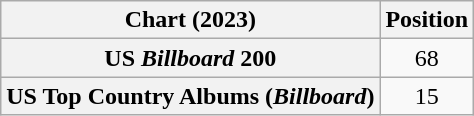<table class="wikitable sortable plainrowheaders" style="text-align:center">
<tr>
<th scope="col">Chart (2023)</th>
<th scope="col">Position</th>
</tr>
<tr>
<th scope="row">US <em>Billboard</em> 200</th>
<td>68</td>
</tr>
<tr>
<th scope="row">US Top Country Albums (<em>Billboard</em>)</th>
<td>15</td>
</tr>
</table>
